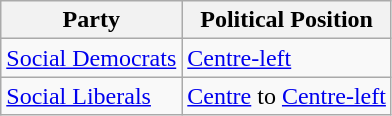<table class="wikitable mw-collapsible mw-collapsed">
<tr>
<th>Party</th>
<th>Political Position</th>
</tr>
<tr>
<td><a href='#'>Social Democrats</a></td>
<td><a href='#'>Centre-left</a></td>
</tr>
<tr>
<td><a href='#'>Social Liberals</a></td>
<td><a href='#'>Centre</a> to <a href='#'>Centre-left</a></td>
</tr>
</table>
